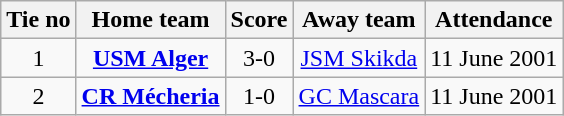<table class="wikitable" style="text-align:center">
<tr>
<th>Tie no</th>
<th>Home team</th>
<th>Score</th>
<th>Away team</th>
<th>Attendance</th>
</tr>
<tr>
<td>1</td>
<td><strong><a href='#'>USM Alger</a></strong></td>
<td>3-0</td>
<td><a href='#'>JSM Skikda</a></td>
<td>11 June 2001</td>
</tr>
<tr>
<td>2</td>
<td><strong><a href='#'>CR Mécheria</a></strong></td>
<td>1-0</td>
<td><a href='#'>GC Mascara</a></td>
<td>11 June 2001</td>
</tr>
</table>
